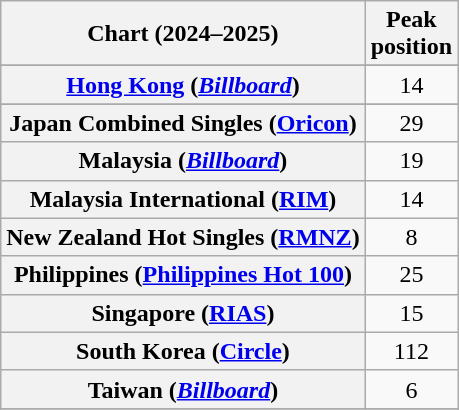<table class="wikitable sortable plainrowheaders" style="text-align:center">
<tr>
<th scope="col">Chart (2024–2025)</th>
<th scope="col">Peak<br>position</th>
</tr>
<tr>
</tr>
<tr>
</tr>
<tr>
<th scope="row"><a href='#'>Hong Kong</a> (<em><a href='#'>Billboard</a></em>)</th>
<td>14</td>
</tr>
<tr>
</tr>
<tr>
</tr>
<tr>
<th scope="row">Japan Combined Singles (<a href='#'>Oricon</a>)</th>
<td>29</td>
</tr>
<tr>
<th scope="row">Malaysia (<em><a href='#'>Billboard</a></em>)</th>
<td>19</td>
</tr>
<tr>
<th scope="row">Malaysia International (<a href='#'>RIM</a>)</th>
<td>14</td>
</tr>
<tr>
<th scope="row">New Zealand Hot Singles (<a href='#'>RMNZ</a>)</th>
<td>8</td>
</tr>
<tr>
<th scope="row">Philippines (<a href='#'>Philippines Hot 100</a>)</th>
<td>25</td>
</tr>
<tr>
<th scope="row">Singapore (<a href='#'>RIAS</a>)</th>
<td>15</td>
</tr>
<tr>
<th scope="row">South Korea (<a href='#'>Circle</a>)</th>
<td>112</td>
</tr>
<tr>
<th scope="row">Taiwan (<em><a href='#'>Billboard</a></em>)</th>
<td>6</td>
</tr>
<tr>
</tr>
<tr>
</tr>
</table>
